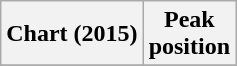<table class="wikitable plainrowheaders">
<tr>
<th scope="col">Chart (2015)</th>
<th scope="col">Peak<br>position</th>
</tr>
<tr>
</tr>
</table>
